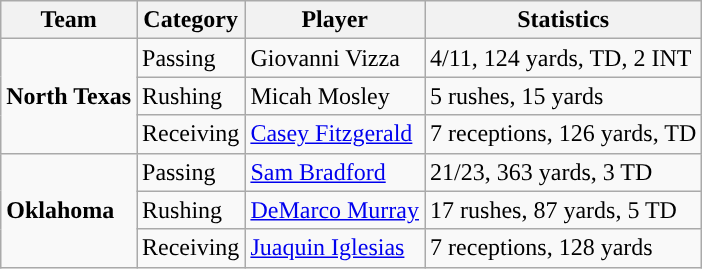<table class="wikitable" style="float: left;">
<tr>
<th>Team</th>
<th>Category</th>
<th>Player</th>
<th>Statistics</th>
</tr>
<tr>
<td rowspan=3><strong>North Texas</strong></td>
<td>Passing</td>
<td>Giovanni Vizza</td>
<td>4/11, 124 yards, TD, 2 INT</td>
</tr>
<tr>
<td>Rushing</td>
<td>Micah Mosley</td>
<td>5 rushes, 15 yards</td>
</tr>
<tr>
<td>Receiving</td>
<td><a href='#'>Casey Fitzgerald</a></td>
<td>7 receptions, 126 yards, TD</td>
</tr>
<tr>
<td rowspan=3><strong>Oklahoma</strong></td>
<td>Passing</td>
<td><a href='#'>Sam Bradford</a></td>
<td>21/23, 363 yards, 3 TD</td>
</tr>
<tr>
<td>Rushing</td>
<td><a href='#'>DeMarco Murray</a></td>
<td>17 rushes, 87 yards, 5 TD</td>
</tr>
<tr>
<td>Receiving</td>
<td><a href='#'>Juaquin Iglesias</a></td>
<td>7 receptions, 128 yards</td>
</tr>
</table>
